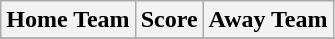<table class="wikitable" style="text-align: center">
<tr>
<th>Home Team</th>
<th>Score</th>
<th>Away Team</th>
</tr>
<tr>
</tr>
</table>
